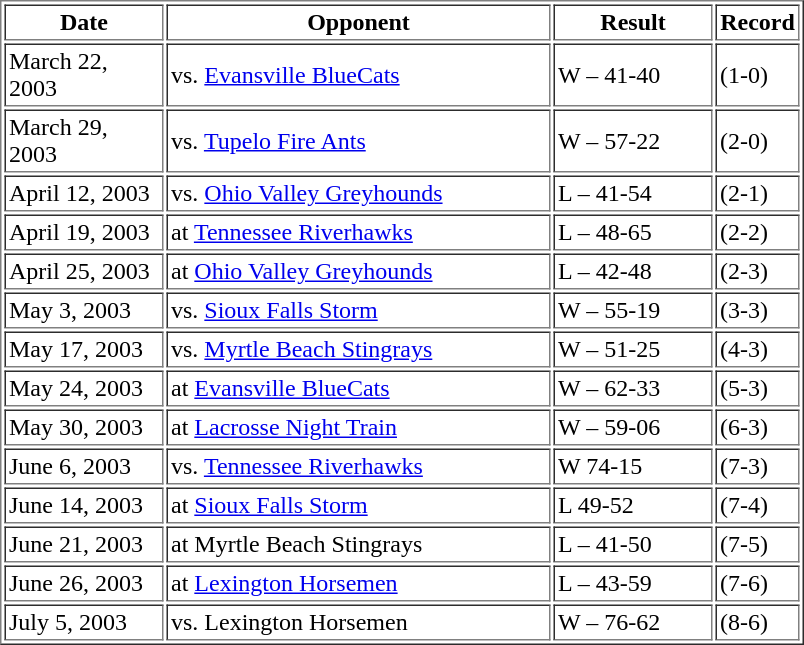<table border="1" cellpadding="2">
<tr>
<th width="100">Date</th>
<th width="250">Opponent</th>
<th width="100">Result</th>
<th width="50">Record</th>
</tr>
<tr>
<td>March 22, 2003</td>
<td>vs. <a href='#'>Evansville BlueCats</a></td>
<td>W – 41-40</td>
<td>(1-0)</td>
</tr>
<tr>
<td>March 29, 2003</td>
<td>vs. <a href='#'>Tupelo Fire Ants</a></td>
<td>W – 57-22</td>
<td>(2-0)</td>
</tr>
<tr>
<td>April 12, 2003</td>
<td>vs. <a href='#'>Ohio Valley Greyhounds</a></td>
<td>L – 41-54</td>
<td>(2-1)</td>
</tr>
<tr>
<td>April 19, 2003</td>
<td>at <a href='#'>Tennessee Riverhawks</a></td>
<td>L – 48-65</td>
<td>(2-2)</td>
</tr>
<tr>
<td>April 25, 2003</td>
<td>at <a href='#'>Ohio Valley Greyhounds</a></td>
<td>L – 42-48</td>
<td>(2-3)</td>
</tr>
<tr>
<td>May 3, 2003</td>
<td>vs. <a href='#'>Sioux Falls Storm</a></td>
<td>W – 55-19</td>
<td>(3-3)</td>
</tr>
<tr>
<td>May 17, 2003</td>
<td>vs. <a href='#'>Myrtle Beach Stingrays</a></td>
<td>W – 51-25</td>
<td>(4-3)</td>
</tr>
<tr>
<td>May 24, 2003</td>
<td>at <a href='#'>Evansville BlueCats</a></td>
<td>W – 62-33</td>
<td>(5-3)</td>
</tr>
<tr>
<td>May 30, 2003</td>
<td>at <a href='#'>Lacrosse Night Train</a></td>
<td>W – 59-06</td>
<td>(6-3)</td>
</tr>
<tr>
<td>June 6, 2003</td>
<td>vs. <a href='#'>Tennessee Riverhawks</a></td>
<td>W 74-15</td>
<td>(7-3)</td>
</tr>
<tr>
<td>June 14, 2003</td>
<td>at <a href='#'>Sioux Falls Storm</a></td>
<td>L 49-52</td>
<td>(7-4)</td>
</tr>
<tr>
<td>June 21, 2003</td>
<td>at Myrtle Beach Stingrays</td>
<td>L – 41-50</td>
<td>(7-5)</td>
</tr>
<tr>
<td>June 26, 2003</td>
<td>at <a href='#'>Lexington Horsemen</a></td>
<td>L – 43-59</td>
<td>(7-6)</td>
</tr>
<tr>
<td>July 5, 2003</td>
<td>vs. Lexington Horsemen</td>
<td>W – 76-62</td>
<td>(8-6)</td>
</tr>
</table>
